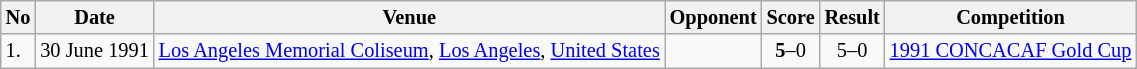<table class="wikitable" style="font-size:85%;">
<tr>
<th>No</th>
<th>Date</th>
<th>Venue</th>
<th>Opponent</th>
<th>Score</th>
<th>Result</th>
<th>Competition</th>
</tr>
<tr>
<td>1.</td>
<td>30 June 1991</td>
<td><a href='#'>Los Angeles Memorial Coliseum</a>, <a href='#'>Los Angeles</a>, <a href='#'>United States</a></td>
<td></td>
<td align=center><strong>5</strong>–0</td>
<td align=center>5–0</td>
<td><a href='#'>1991 CONCACAF Gold Cup</a></td>
</tr>
</table>
